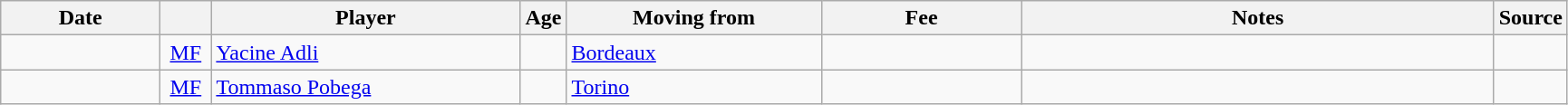<table class="wikitable sortable">
<tr>
<th style="width:110px">Date</th>
<th style="width:30px"></th>
<th style="width:220px">Player</th>
<th style="width:20px">Age</th>
<th style="width:180px">Moving from</th>
<th style="width:140px">Fee</th>
<th style="width:340px" class="unsortable">Notes</th>
<th style="width:35px">Source</th>
</tr>
<tr>
<td></td>
<td style="text-align:center"><a href='#'>MF</a></td>
<td> <a href='#'>Yacine Adli</a></td>
<td style="text-align:center"></td>
<td> <a href='#'>Bordeaux</a></td>
<td style="text-align:center"></td>
<td style="text-align:center"></td>
<td></td>
</tr>
<tr>
<td></td>
<td style="text-align:center"><a href='#'>MF</a></td>
<td> <a href='#'>Tommaso Pobega</a></td>
<td style="text-align:center"></td>
<td> <a href='#'>Torino</a></td>
<td style="text-align:center"></td>
<td style="text-align:center"></td>
<td></td>
</tr>
</table>
